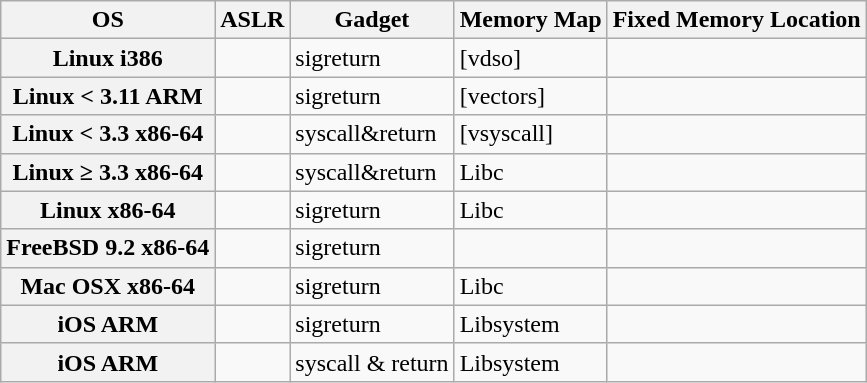<table class="wikitable">
<tr>
<th scope="col">OS</th>
<th scope="col">ASLR</th>
<th scope="col">Gadget</th>
<th scope="col">Memory Map</th>
<th scope="col">Fixed Memory Location</th>
</tr>
<tr>
<th scope="row">Linux i386</th>
<td></td>
<td>sigreturn</td>
<td>[vdso]</td>
<td></td>
</tr>
<tr>
<th scope="row">Linux < 3.11 ARM</th>
<td></td>
<td>sigreturn</td>
<td>[vectors]</td>
<td></td>
</tr>
<tr>
<th scope="row">Linux < 3.3 x86-64</th>
<td></td>
<td>syscall&return</td>
<td>[vsyscall]</td>
<td></td>
</tr>
<tr>
<th scope="row">Linux ≥ 3.3 x86-64</th>
<td></td>
<td>syscall&return</td>
<td>Libc</td>
<td></td>
</tr>
<tr>
<th scope="row">Linux x86-64</th>
<td></td>
<td>sigreturn</td>
<td>Libc</td>
<td></td>
</tr>
<tr>
<th scope="row">FreeBSD 9.2 x86-64</th>
<td></td>
<td>sigreturn</td>
<td></td>
<td></td>
</tr>
<tr>
<th scope="row">Mac OSX x86-64</th>
<td></td>
<td>sigreturn</td>
<td>Libc</td>
<td></td>
</tr>
<tr>
<th scope="row">iOS ARM</th>
<td></td>
<td>sigreturn</td>
<td>Libsystem</td>
<td></td>
</tr>
<tr>
<th scope="row">iOS ARM</th>
<td></td>
<td>syscall & return</td>
<td>Libsystem</td>
<td></td>
</tr>
</table>
